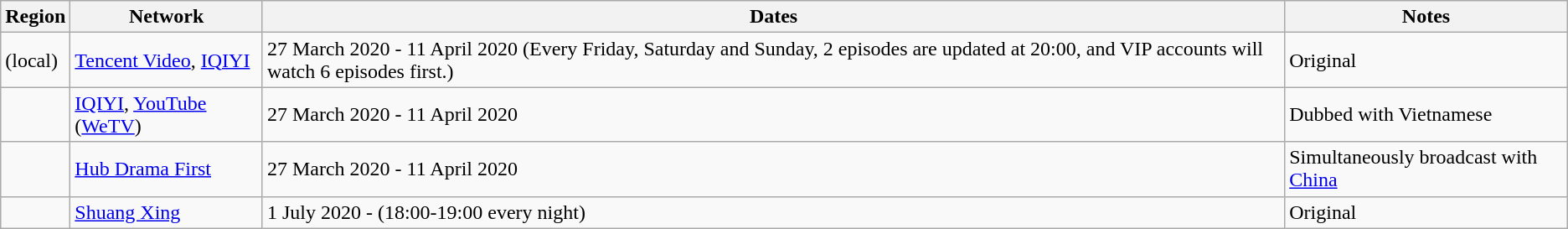<table class="wikitable">
<tr>
<th>Region</th>
<th>Network</th>
<th>Dates</th>
<th>Notes</th>
</tr>
<tr>
<td> (local)</td>
<td><a href='#'>Tencent Video</a>, <a href='#'>IQIYI</a></td>
<td>27 March 2020 - 11 April 2020 (Every Friday, Saturday and Sunday, 2 episodes are updated at 20:00, and VIP accounts will watch 6 episodes first.)</td>
<td>Original</td>
</tr>
<tr>
<td></td>
<td><a href='#'>IQIYI</a>, <a href='#'>YouTube</a> (<a href='#'>WeTV</a>)</td>
<td>27 March 2020 - 11 April 2020</td>
<td>Dubbed with Vietnamese</td>
</tr>
<tr>
<td></td>
<td><a href='#'>Hub Drama First</a></td>
<td>27 March 2020 - 11 April 2020</td>
<td>Simultaneously broadcast with <a href='#'>China</a></td>
</tr>
<tr>
<td></td>
<td><a href='#'>Shuang Xing</a></td>
<td>1 July 2020 - (18:00-19:00 every night)</td>
<td>Original</td>
</tr>
</table>
